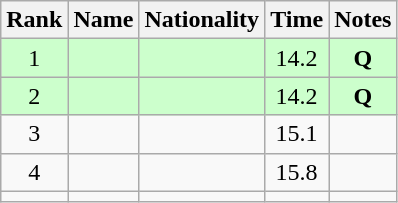<table class="wikitable sortable" style="text-align:center">
<tr>
<th>Rank</th>
<th>Name</th>
<th>Nationality</th>
<th>Time</th>
<th>Notes</th>
</tr>
<tr bgcolor=ccffcc>
<td>1</td>
<td align=left></td>
<td align=left></td>
<td>14.2</td>
<td><strong>Q</strong></td>
</tr>
<tr bgcolor=ccffcc>
<td>2</td>
<td align=left></td>
<td align=left></td>
<td>14.2</td>
<td><strong>Q</strong></td>
</tr>
<tr>
<td>3</td>
<td align=left></td>
<td align=left></td>
<td>15.1</td>
<td></td>
</tr>
<tr>
<td>4</td>
<td align=left></td>
<td align=left></td>
<td>15.8</td>
<td></td>
</tr>
<tr>
<td></td>
<td align=left></td>
<td align=left></td>
<td></td>
<td></td>
</tr>
</table>
